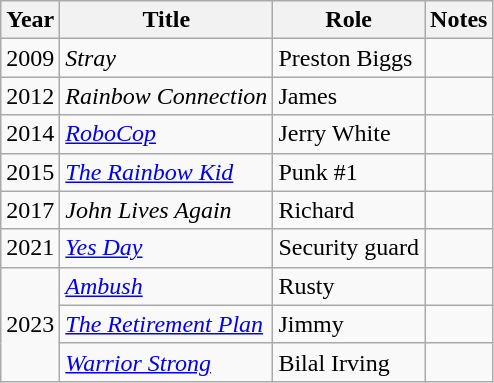<table class="wikitable sortable">
<tr>
<th>Year</th>
<th>Title</th>
<th>Role</th>
<th class="unsortable">Notes</th>
</tr>
<tr>
<td>2009</td>
<td><em>Stray</em></td>
<td>Preston Biggs</td>
<td></td>
</tr>
<tr>
<td>2012</td>
<td><em>Rainbow Connection</em></td>
<td>James</td>
<td></td>
</tr>
<tr>
<td>2014</td>
<td><em><a href='#'>RoboCop</a></em></td>
<td>Jerry White</td>
<td></td>
</tr>
<tr>
<td>2015</td>
<td data-sort-value="Rainbow Kid, The"><em><a href='#'>The Rainbow Kid</a></em></td>
<td>Punk #1</td>
<td></td>
</tr>
<tr>
<td>2017</td>
<td><em>John Lives Again</em></td>
<td>Richard</td>
<td></td>
</tr>
<tr>
<td>2021</td>
<td><em><a href='#'>Yes Day</a></em></td>
<td>Security guard</td>
<td></td>
</tr>
<tr>
<td rowspan=3>2023</td>
<td><em><a href='#'>Ambush</a></em></td>
<td>Rusty</td>
<td></td>
</tr>
<tr>
<td data-sort-value="Retirement Plan, The"><em><a href='#'>The Retirement Plan</a></em></td>
<td>Jimmy</td>
<td></td>
</tr>
<tr>
<td><em><a href='#'>Warrior Strong</a></em></td>
<td>Bilal Irving</td>
<td></td>
</tr>
</table>
